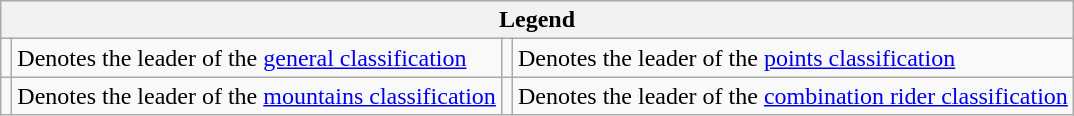<table class="wikitable">
<tr>
<th scope="col" colspan="4">Legend</th>
</tr>
<tr>
<td></td>
<td>Denotes the leader of the <a href='#'>general classification</a></td>
<td></td>
<td>Denotes the leader of the <a href='#'>points classification</a></td>
</tr>
<tr>
<td></td>
<td>Denotes the leader of the <a href='#'>mountains classification</a></td>
<td></td>
<td>Denotes the leader of the <a href='#'>combination rider classification</a></td>
</tr>
</table>
